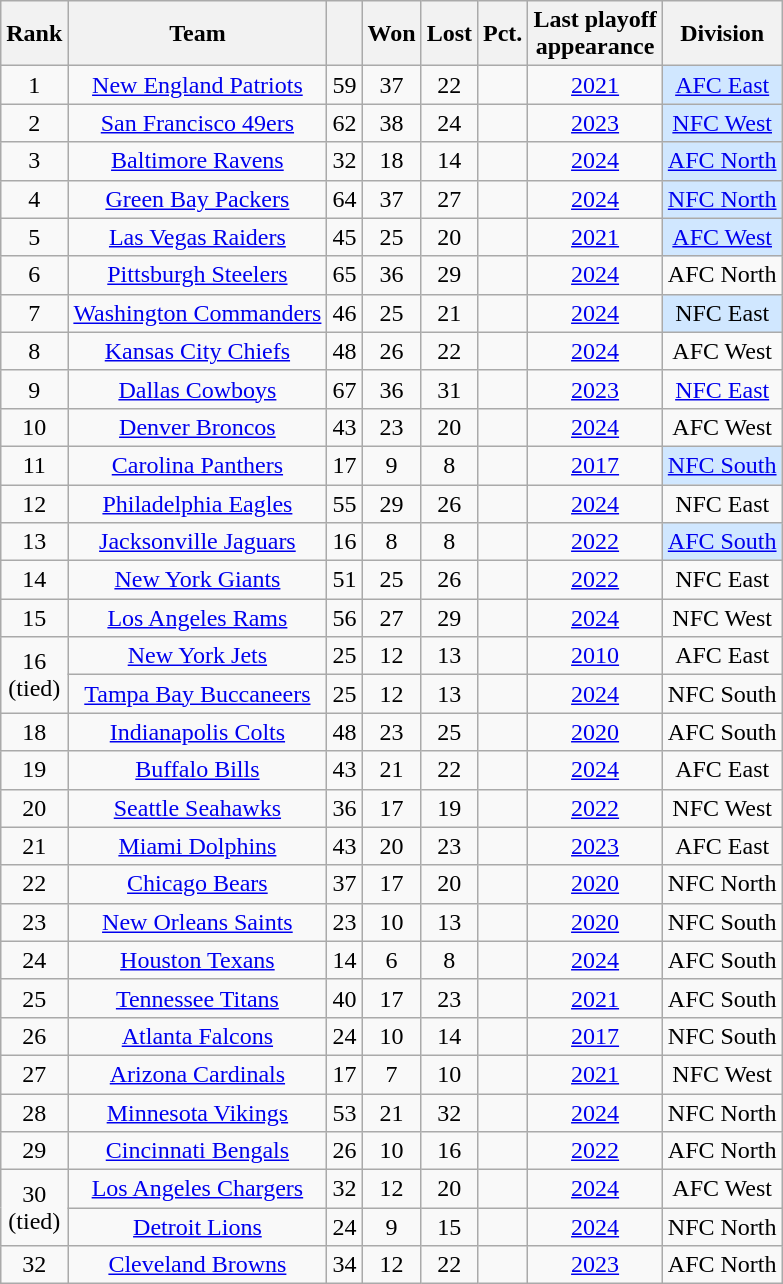<table class="wikitable sortable" style="text-align:center" border="1">
<tr>
<th>Rank</th>
<th>Team</th>
<th></th>
<th>Won</th>
<th>Lost</th>
<th>Pct.</th>
<th>Last playoff<br>appearance</th>
<th>Division</th>
</tr>
<tr>
<td>1</td>
<td><a href='#'>New England Patriots</a></td>
<td>59</td>
<td>37</td>
<td>22</td>
<td></td>
<td><a href='#'>2021</a></td>
<td bgcolor="#D0E7FF"><a href='#'>AFC East</a></td>
</tr>
<tr>
<td>2</td>
<td><a href='#'>San Francisco 49ers</a></td>
<td>62</td>
<td>38</td>
<td>24</td>
<td></td>
<td><a href='#'>2023</a></td>
<td bgcolor="#D0E7FF"><a href='#'>NFC West</a></td>
</tr>
<tr>
<td>3</td>
<td><a href='#'>Baltimore Ravens</a></td>
<td>32</td>
<td>18</td>
<td>14</td>
<td></td>
<td><a href='#'>2024</a></td>
<td bgcolor="#D0E7FF"><a href='#'>AFC North</a></td>
</tr>
<tr>
<td>4</td>
<td><a href='#'>Green Bay Packers</a></td>
<td>64</td>
<td>37</td>
<td>27</td>
<td></td>
<td><a href='#'>2024</a></td>
<td bgcolor="#D0E7FF"><a href='#'>NFC North</a></td>
</tr>
<tr>
<td>5</td>
<td><a href='#'>Las Vegas Raiders</a></td>
<td>45</td>
<td>25</td>
<td>20</td>
<td></td>
<td><a href='#'>2021</a></td>
<td bgcolor="#D0E7FF"><a href='#'>AFC West</a></td>
</tr>
<tr>
<td>6</td>
<td><a href='#'>Pittsburgh Steelers</a></td>
<td>65</td>
<td>36</td>
<td>29</td>
<td></td>
<td><a href='#'>2024</a></td>
<td>AFC North</td>
</tr>
<tr>
<td>7</td>
<td><a href='#'>Washington Commanders</a></td>
<td>46</td>
<td>25</td>
<td>21</td>
<td></td>
<td><a href='#'>2024</a></td>
<td bgcolor="#D0E7FF">NFC East</td>
</tr>
<tr>
<td>8</td>
<td><a href='#'>Kansas City Chiefs</a></td>
<td>48</td>
<td>26</td>
<td>22</td>
<td></td>
<td><a href='#'>2024</a></td>
<td>AFC West</td>
</tr>
<tr>
<td>9</td>
<td><a href='#'>Dallas Cowboys</a></td>
<td>67</td>
<td>36</td>
<td>31</td>
<td></td>
<td><a href='#'>2023</a></td>
<td><a href='#'>NFC East</a></td>
</tr>
<tr>
<td>10</td>
<td><a href='#'>Denver Broncos</a></td>
<td>43</td>
<td>23</td>
<td>20</td>
<td></td>
<td><a href='#'>2024</a></td>
<td>AFC West</td>
</tr>
<tr>
<td>11</td>
<td><a href='#'>Carolina Panthers</a></td>
<td>17</td>
<td>9</td>
<td>8</td>
<td></td>
<td><a href='#'>2017</a></td>
<td bgcolor="#D0E7FF"><a href='#'>NFC South</a></td>
</tr>
<tr>
<td>12</td>
<td><a href='#'>Philadelphia Eagles</a></td>
<td>55</td>
<td>29</td>
<td>26</td>
<td></td>
<td><a href='#'>2024</a></td>
<td>NFC East</td>
</tr>
<tr>
<td>13</td>
<td><a href='#'>Jacksonville Jaguars</a></td>
<td>16</td>
<td>8</td>
<td>8</td>
<td></td>
<td><a href='#'>2022</a></td>
<td bgcolor="#D0E7FF"><a href='#'>AFC South</a></td>
</tr>
<tr>
<td>14</td>
<td><a href='#'>New York Giants</a></td>
<td>51</td>
<td>25</td>
<td>26</td>
<td></td>
<td><a href='#'>2022</a></td>
<td>NFC East</td>
</tr>
<tr>
<td>15</td>
<td><a href='#'>Los Angeles Rams</a></td>
<td>56</td>
<td>27</td>
<td>29</td>
<td></td>
<td><a href='#'>2024</a></td>
<td>NFC West</td>
</tr>
<tr>
<td rowspan="2">16<br>(tied)</td>
<td><a href='#'>New York Jets</a></td>
<td>25</td>
<td>12</td>
<td>13</td>
<td></td>
<td><a href='#'>2010</a></td>
<td>AFC East</td>
</tr>
<tr>
<td><a href='#'>Tampa Bay Buccaneers</a></td>
<td>25</td>
<td>12</td>
<td>13</td>
<td></td>
<td><a href='#'>2024</a></td>
<td>NFC South</td>
</tr>
<tr>
<td>18</td>
<td><a href='#'>Indianapolis Colts</a></td>
<td>48</td>
<td>23</td>
<td>25</td>
<td></td>
<td><a href='#'>2020</a></td>
<td>AFC South</td>
</tr>
<tr>
<td>19</td>
<td><a href='#'>Buffalo Bills</a></td>
<td>43</td>
<td>21</td>
<td>22</td>
<td></td>
<td><a href='#'>2024</a></td>
<td>AFC East</td>
</tr>
<tr>
<td>20</td>
<td><a href='#'>Seattle Seahawks</a></td>
<td>36</td>
<td>17</td>
<td>19</td>
<td></td>
<td><a href='#'>2022</a></td>
<td>NFC West</td>
</tr>
<tr>
<td>21</td>
<td><a href='#'>Miami Dolphins</a></td>
<td>43</td>
<td>20</td>
<td>23</td>
<td></td>
<td><a href='#'>2023</a></td>
<td>AFC East</td>
</tr>
<tr>
<td>22</td>
<td><a href='#'>Chicago Bears</a></td>
<td>37</td>
<td>17</td>
<td>20</td>
<td></td>
<td><a href='#'>2020</a></td>
<td>NFC North</td>
</tr>
<tr>
<td>23</td>
<td><a href='#'>New Orleans Saints</a></td>
<td>23</td>
<td>10</td>
<td>13</td>
<td></td>
<td><a href='#'>2020</a></td>
<td>NFC South</td>
</tr>
<tr>
<td>24</td>
<td><a href='#'>Houston Texans</a></td>
<td>14</td>
<td>6</td>
<td>8</td>
<td></td>
<td><a href='#'>2024</a></td>
<td>AFC South</td>
</tr>
<tr>
<td>25</td>
<td><a href='#'>Tennessee Titans</a></td>
<td>40</td>
<td>17</td>
<td>23</td>
<td></td>
<td><a href='#'>2021</a></td>
<td>AFC South</td>
</tr>
<tr>
<td>26</td>
<td><a href='#'>Atlanta Falcons</a></td>
<td>24</td>
<td>10</td>
<td>14</td>
<td></td>
<td><a href='#'>2017</a></td>
<td>NFC South</td>
</tr>
<tr>
<td>27</td>
<td><a href='#'>Arizona Cardinals</a></td>
<td>17</td>
<td>7</td>
<td>10</td>
<td></td>
<td><a href='#'>2021</a></td>
<td>NFC West</td>
</tr>
<tr>
<td>28</td>
<td><a href='#'>Minnesota Vikings</a></td>
<td>53</td>
<td>21</td>
<td>32</td>
<td></td>
<td><a href='#'>2024</a></td>
<td>NFC North</td>
</tr>
<tr>
<td>29</td>
<td><a href='#'>Cincinnati Bengals</a></td>
<td>26</td>
<td>10</td>
<td>16</td>
<td></td>
<td><a href='#'>2022</a></td>
<td>AFC North</td>
</tr>
<tr>
<td rowspan="2">30<br>(tied)</td>
<td><a href='#'>Los Angeles Chargers</a></td>
<td>32</td>
<td>12</td>
<td>20</td>
<td></td>
<td><a href='#'>2024</a></td>
<td>AFC West</td>
</tr>
<tr>
<td><a href='#'>Detroit Lions</a></td>
<td>24</td>
<td>9</td>
<td>15</td>
<td></td>
<td><a href='#'>2024</a></td>
<td>NFC North</td>
</tr>
<tr>
<td>32</td>
<td><a href='#'>Cleveland Browns</a></td>
<td>34</td>
<td>12</td>
<td>22</td>
<td></td>
<td><a href='#'>2023</a></td>
<td>AFC North</td>
</tr>
</table>
